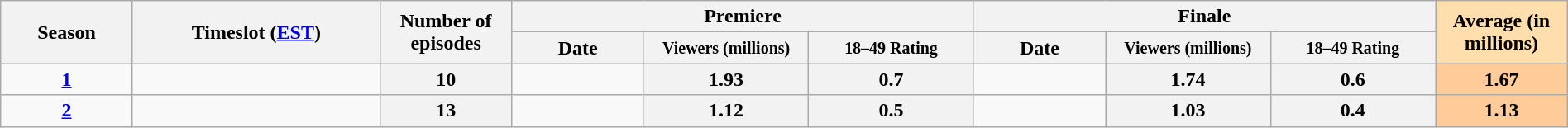<table class="wikitable plainrowheaders" style="text-align:center; width:100%;">
<tr>
<th scope="col" style="width:8%;" rowspan="2">Season</th>
<th scope="col" style="width:15%;" rowspan="2">Timeslot (<a href='#'>EST</a>)</th>
<th scope="col" style="width:8%;" rowspan="2">Number of episodes</th>
<th scope="col" colspan=3>Premiere</th>
<th scope="col" colspan=3>Finale</th>
<th scope="col" style="width:8%; background:#ffdead;" rowspan="2">Average (in millions)</th>
</tr>
<tr>
<th scope="col" style="width:8%;">Date</th>
<th scope="col" span style="width:10%; font-size:smaller; line-height:100%;">Viewers (millions)</th>
<th scope="col" span style="width:10%; font-size:smaller; line-height:100%;">18–49 Rating</th>
<th scope="col" style="width:8%;">Date</th>
<th scope="col" span style="width:10%; font-size:smaller; line-height:100%;">Viewers (millions)</th>
<th scope="col" span style="width:10%; font-size:smaller; line-height:100%;">18–49 Rating</th>
</tr>
<tr>
<th style="background:#F9F9F9;text-align:center"><a href='#'>1</a></th>
<td></td>
<th>10</th>
<td style="line-height:110%"></td>
<th>1.93</th>
<th>0.7</th>
<td style="line-height:110%"></td>
<th>1.74</th>
<th>0.6</th>
<th style="background:#fc9;">1.67</th>
</tr>
<tr>
<th style="background:#F9F9F9;text-align:center"><a href='#'>2</a></th>
<td></td>
<th>13</th>
<td style="line-height:110%"></td>
<th>1.12</th>
<th>0.5</th>
<td style="line-height:110%"></td>
<th>1.03</th>
<th>0.4</th>
<th style="background:#fc9;">1.13</th>
</tr>
</table>
